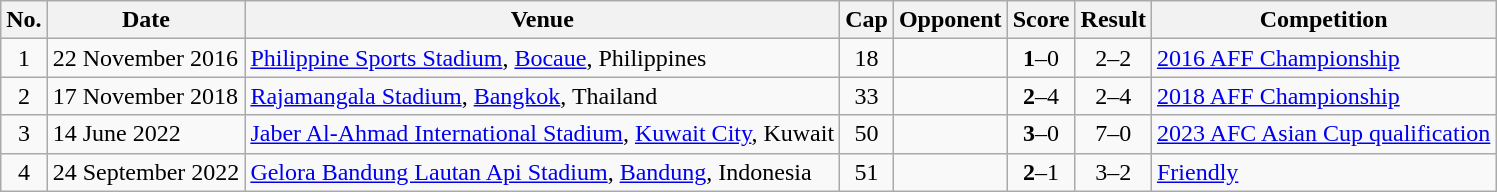<table class="wikitable sortable">
<tr>
<th scope=col>No.</th>
<th scope=col>Date</th>
<th scope=col>Venue</th>
<th scope=col>Cap</th>
<th scope=col>Opponent</th>
<th scope=col>Score</th>
<th scope=col>Result</th>
<th scope=col>Competition</th>
</tr>
<tr>
<td align=center>1</td>
<td>22 November 2016</td>
<td><a href='#'>Philippine Sports Stadium</a>, <a href='#'>Bocaue</a>, Philippines</td>
<td align=center>18</td>
<td></td>
<td align=center><strong>1</strong>–0</td>
<td align=center>2–2</td>
<td><a href='#'>2016 AFF Championship</a></td>
</tr>
<tr>
<td align=center>2</td>
<td>17 November 2018</td>
<td><a href='#'>Rajamangala Stadium</a>, <a href='#'>Bangkok</a>, Thailand</td>
<td align=center>33</td>
<td></td>
<td align=center><strong>2</strong>–4</td>
<td align=center>2–4</td>
<td><a href='#'>2018 AFF Championship</a></td>
</tr>
<tr>
<td align=center>3</td>
<td>14 June 2022</td>
<td><a href='#'>Jaber Al-Ahmad International Stadium</a>, <a href='#'>Kuwait City</a>, Kuwait</td>
<td align=center>50</td>
<td></td>
<td align=center><strong>3</strong>–0</td>
<td align=center>7–0</td>
<td><a href='#'>2023 AFC Asian Cup qualification</a></td>
</tr>
<tr>
<td align=center>4</td>
<td>24 September 2022</td>
<td><a href='#'>Gelora Bandung Lautan Api Stadium</a>, <a href='#'>Bandung</a>, Indonesia</td>
<td align=center>51</td>
<td></td>
<td align=center><strong>2</strong>–1</td>
<td align=center>3–2</td>
<td><a href='#'>Friendly</a></td>
</tr>
</table>
